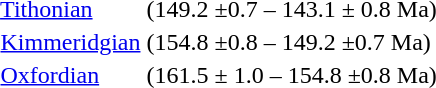<table>
<tr>
<td>  <a href='#'>Tithonian</a></td>
<td>(149.2 ±0.7 – 143.1 ± 0.8 Ma)</td>
</tr>
<tr>
<td>  <a href='#'>Kimmeridgian</a></td>
<td>(154.8 ±0.8 – 149.2 ±0.7 Ma)</td>
</tr>
<tr>
<td>  <a href='#'>Oxfordian</a></td>
<td>(161.5 ± 1.0 – 154.8 ±0.8 Ma)</td>
</tr>
<tr>
</tr>
</table>
